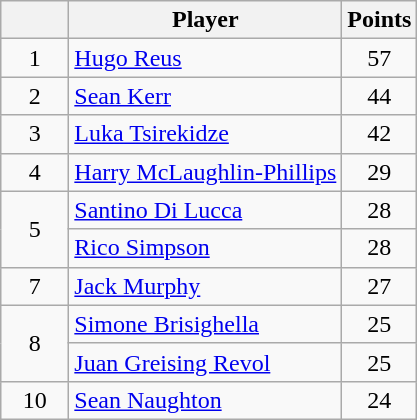<table class="wikitable" style="text-align:center">
<tr>
<th align=center width="38"></th>
<th>Player</th>
<th align=center width="38">Points</th>
</tr>
<tr>
<td>1</td>
<td align=left> <a href='#'>Hugo Reus</a></td>
<td>57</td>
</tr>
<tr>
<td>2</td>
<td align=left> <a href='#'>Sean Kerr</a></td>
<td>44</td>
</tr>
<tr>
<td>3</td>
<td align=left> <a href='#'>Luka Tsirekidze</a></td>
<td>42</td>
</tr>
<tr>
<td>4</td>
<td align=left> <a href='#'>Harry McLaughlin-Phillips</a></td>
<td>29</td>
</tr>
<tr>
<td rowspan=2>5</td>
<td align=left> <a href='#'>Santino Di Lucca</a></td>
<td>28</td>
</tr>
<tr>
<td align=left> <a href='#'>Rico Simpson</a></td>
<td>28</td>
</tr>
<tr>
<td>7</td>
<td align=left> <a href='#'>Jack Murphy</a></td>
<td>27</td>
</tr>
<tr>
<td rowspan=2>8</td>
<td align=left> <a href='#'>Simone Brisighella</a></td>
<td>25</td>
</tr>
<tr>
<td align=left> <a href='#'>Juan Greising Revol</a></td>
<td>25</td>
</tr>
<tr>
<td>10</td>
<td align=left> <a href='#'>Sean Naughton</a></td>
<td>24</td>
</tr>
</table>
